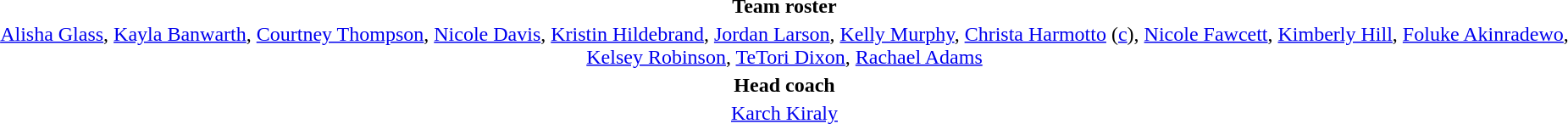<table style="text-align: center; margin-top: 2em; margin-left: auto; margin-right: auto">
<tr>
<td><strong>Team roster</strong></td>
</tr>
<tr>
<td><a href='#'>Alisha Glass</a>, <a href='#'>Kayla Banwarth</a>, <a href='#'>Courtney Thompson</a>, <a href='#'>Nicole Davis</a>, <a href='#'>Kristin Hildebrand</a>, <a href='#'>Jordan Larson</a>, <a href='#'>Kelly Murphy</a>, <a href='#'>Christa Harmotto</a> (<a href='#'>c</a>), <a href='#'>Nicole Fawcett</a>, <a href='#'>Kimberly Hill</a>, <a href='#'>Foluke Akinradewo</a>, <a href='#'>Kelsey Robinson</a>, <a href='#'>TeTori Dixon</a>, <a href='#'>Rachael Adams</a></td>
</tr>
<tr>
<td><strong>Head coach</strong></td>
</tr>
<tr>
<td><a href='#'>Karch Kiraly</a></td>
</tr>
<tr>
</tr>
</table>
